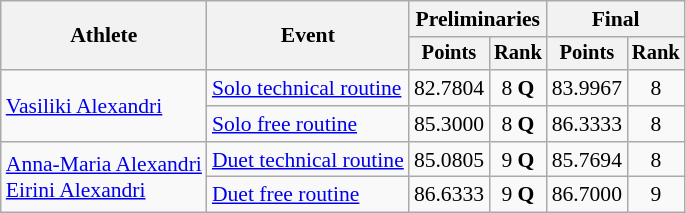<table class=wikitable style="font-size:90%">
<tr>
<th rowspan="2">Athlete</th>
<th rowspan="2">Event</th>
<th colspan="2">Preliminaries</th>
<th colspan="2">Final</th>
</tr>
<tr style="font-size:95%">
<th>Points</th>
<th>Rank</th>
<th>Points</th>
<th>Rank</th>
</tr>
<tr align=center>
<td align=left rowspan=2><a href='#'>Vasiliki Alexandri</a></td>
<td align=left><a href='#'>Solo technical routine</a></td>
<td>82.7804</td>
<td>8 <strong>Q</strong></td>
<td>83.9967</td>
<td>8</td>
</tr>
<tr align=center>
<td align=left><a href='#'>Solo free routine</a></td>
<td>85.3000</td>
<td>8 <strong>Q</strong></td>
<td>86.3333</td>
<td>8</td>
</tr>
<tr align=center>
<td align=left rowspan=2><a href='#'>Anna-Maria Alexandri</a><br><a href='#'>Eirini Alexandri</a></td>
<td align=left><a href='#'>Duet technical routine</a></td>
<td>85.0805</td>
<td>9 <strong>Q</strong></td>
<td>85.7694</td>
<td>8</td>
</tr>
<tr align=center>
<td align=left><a href='#'>Duet free routine</a></td>
<td>86.6333</td>
<td>9 <strong>Q</strong></td>
<td>86.7000</td>
<td>9</td>
</tr>
</table>
